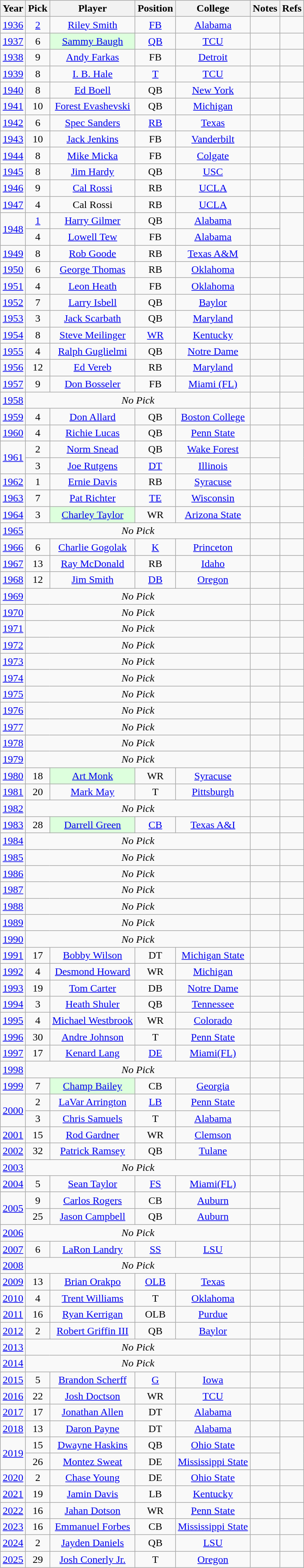<table class="wikitable sortable" style="text-align: center;">
<tr>
<th scope="col">Year</th>
<th scope="col">Pick</th>
<th scope="col">Player</th>
<th scope="col">Position</th>
<th scope="col">College</th>
<th scope="col" class="unsortable">Notes</th>
<th scope="col" class="unsortable">Refs</th>
</tr>
<tr>
<td><a href='#'>1936</a></td>
<td><a href='#'>2</a></td>
<td><a href='#'>Riley Smith</a></td>
<td><a href='#'>FB</a></td>
<td><a href='#'>Alabama</a></td>
<td></td>
<td></td>
</tr>
<tr>
<td><a href='#'>1937</a></td>
<td>6</td>
<td style="background-color: #DDFFDD;"><a href='#'>Sammy Baugh</a></td>
<td><a href='#'>QB</a></td>
<td><a href='#'>TCU</a></td>
<td></td>
<td></td>
</tr>
<tr>
<td><a href='#'>1938</a></td>
<td>9</td>
<td><a href='#'>Andy Farkas</a></td>
<td>FB</td>
<td><a href='#'>Detroit</a></td>
<td></td>
<td></td>
</tr>
<tr>
<td><a href='#'>1939</a></td>
<td>8</td>
<td><a href='#'>I. B. Hale</a></td>
<td><a href='#'>T</a></td>
<td><a href='#'>TCU</a></td>
<td></td>
<td></td>
</tr>
<tr>
<td><a href='#'>1940</a></td>
<td>8</td>
<td><a href='#'>Ed Boell</a></td>
<td>QB</td>
<td><a href='#'>New York</a></td>
<td></td>
<td></td>
</tr>
<tr>
<td><a href='#'>1941</a></td>
<td>10</td>
<td><a href='#'>Forest Evashevski</a></td>
<td>QB</td>
<td><a href='#'>Michigan</a></td>
<td></td>
<td></td>
</tr>
<tr>
<td><a href='#'>1942</a></td>
<td>6</td>
<td><a href='#'>Spec Sanders</a></td>
<td><a href='#'>RB</a></td>
<td><a href='#'>Texas</a></td>
<td></td>
<td></td>
</tr>
<tr>
<td><a href='#'>1943</a></td>
<td>10</td>
<td><a href='#'>Jack Jenkins</a></td>
<td>FB</td>
<td><a href='#'>Vanderbilt</a></td>
<td></td>
<td></td>
</tr>
<tr>
<td><a href='#'>1944</a></td>
<td>8</td>
<td><a href='#'>Mike Micka</a></td>
<td>FB</td>
<td><a href='#'>Colgate</a></td>
<td></td>
<td></td>
</tr>
<tr>
<td><a href='#'>1945</a></td>
<td>8</td>
<td><a href='#'>Jim Hardy</a></td>
<td>QB</td>
<td><a href='#'>USC</a></td>
<td></td>
<td></td>
</tr>
<tr>
<td><a href='#'>1946</a></td>
<td>9</td>
<td><a href='#'>Cal Rossi</a></td>
<td>RB</td>
<td><a href='#'>UCLA</a></td>
<td></td>
<td></td>
</tr>
<tr>
<td><a href='#'>1947</a></td>
<td>4</td>
<td>Cal Rossi</td>
<td>RB</td>
<td><a href='#'>UCLA</a></td>
<td></td>
<td></td>
</tr>
<tr>
<td rowspan="2"><a href='#'>1948</a></td>
<td><a href='#'>1</a></td>
<td><a href='#'>Harry Gilmer</a></td>
<td>QB</td>
<td><a href='#'>Alabama</a></td>
<td></td>
<td rowspan="2"></td>
</tr>
<tr>
<td>4</td>
<td><a href='#'>Lowell Tew</a></td>
<td>FB</td>
<td><a href='#'>Alabama</a></td>
<td></td>
</tr>
<tr>
<td><a href='#'>1949</a></td>
<td>8</td>
<td><a href='#'>Rob Goode</a></td>
<td>RB</td>
<td><a href='#'>Texas A&M</a></td>
<td></td>
<td></td>
</tr>
<tr>
<td><a href='#'>1950</a></td>
<td>6</td>
<td><a href='#'>George Thomas</a></td>
<td>RB</td>
<td><a href='#'>Oklahoma</a></td>
<td></td>
<td></td>
</tr>
<tr>
<td><a href='#'>1951</a></td>
<td>4</td>
<td><a href='#'>Leon Heath</a></td>
<td>FB</td>
<td><a href='#'>Oklahoma</a></td>
<td></td>
<td></td>
</tr>
<tr>
<td><a href='#'>1952</a></td>
<td>7</td>
<td><a href='#'>Larry Isbell</a></td>
<td>QB</td>
<td><a href='#'>Baylor</a></td>
<td></td>
<td></td>
</tr>
<tr>
<td><a href='#'>1953</a></td>
<td>3</td>
<td><a href='#'>Jack Scarbath</a></td>
<td>QB</td>
<td><a href='#'>Maryland</a></td>
<td></td>
<td></td>
</tr>
<tr>
<td><a href='#'>1954</a></td>
<td>8</td>
<td><a href='#'>Steve Meilinger</a></td>
<td><a href='#'>WR</a></td>
<td><a href='#'>Kentucky</a></td>
<td></td>
<td></td>
</tr>
<tr>
<td><a href='#'>1955</a></td>
<td>4</td>
<td><a href='#'>Ralph Guglielmi</a></td>
<td>QB</td>
<td><a href='#'>Notre Dame</a></td>
<td></td>
<td></td>
</tr>
<tr>
<td><a href='#'>1956</a></td>
<td>12</td>
<td><a href='#'>Ed Vereb</a></td>
<td>RB</td>
<td><a href='#'>Maryland</a></td>
<td></td>
<td></td>
</tr>
<tr>
<td><a href='#'>1957</a></td>
<td>9</td>
<td><a href='#'>Don Bosseler</a></td>
<td>FB</td>
<td><a href='#'>Miami (FL)</a></td>
<td></td>
<td></td>
</tr>
<tr>
<td><a href='#'>1958</a></td>
<td colspan="4"><em>No Pick</em></td>
<td></td>
<td></td>
</tr>
<tr>
<td><a href='#'>1959</a></td>
<td>4</td>
<td><a href='#'>Don Allard</a></td>
<td>QB</td>
<td><a href='#'>Boston College</a></td>
<td></td>
<td></td>
</tr>
<tr>
<td><a href='#'>1960</a></td>
<td>4</td>
<td><a href='#'>Richie Lucas</a></td>
<td>QB</td>
<td><a href='#'>Penn State</a></td>
<td></td>
<td></td>
</tr>
<tr>
<td rowspan="2"><a href='#'>1961</a></td>
<td>2</td>
<td><a href='#'>Norm Snead</a></td>
<td>QB</td>
<td><a href='#'>Wake Forest</a></td>
<td></td>
<td rowspan="2"></td>
</tr>
<tr>
<td>3</td>
<td><a href='#'>Joe Rutgens</a></td>
<td><a href='#'>DT</a></td>
<td><a href='#'>Illinois</a></td>
<td></td>
</tr>
<tr>
<td><a href='#'>1962</a></td>
<td>1</td>
<td><a href='#'>Ernie Davis</a></td>
<td>RB</td>
<td><a href='#'>Syracuse</a></td>
<td></td>
<td></td>
</tr>
<tr>
<td><a href='#'>1963</a></td>
<td>7</td>
<td><a href='#'>Pat Richter</a></td>
<td><a href='#'>TE</a></td>
<td><a href='#'>Wisconsin</a></td>
<td></td>
<td></td>
</tr>
<tr>
<td><a href='#'>1964</a></td>
<td>3</td>
<td style="background-color: #DDFFDD;"><a href='#'>Charley Taylor</a></td>
<td>WR</td>
<td><a href='#'>Arizona State</a></td>
<td></td>
<td></td>
</tr>
<tr>
<td><a href='#'>1965</a></td>
<td colspan="4"><em>No Pick</em></td>
<td></td>
<td></td>
</tr>
<tr>
<td><a href='#'>1966</a></td>
<td>6</td>
<td><a href='#'>Charlie Gogolak</a></td>
<td><a href='#'>K</a></td>
<td><a href='#'>Princeton</a></td>
<td></td>
<td></td>
</tr>
<tr>
<td><a href='#'>1967</a></td>
<td>13</td>
<td><a href='#'>Ray McDonald</a></td>
<td>RB</td>
<td><a href='#'>Idaho</a></td>
<td></td>
<td></td>
</tr>
<tr>
<td><a href='#'>1968</a></td>
<td>12</td>
<td><a href='#'>Jim Smith</a></td>
<td><a href='#'>DB</a></td>
<td><a href='#'>Oregon</a></td>
<td></td>
<td></td>
</tr>
<tr>
<td><a href='#'>1969</a></td>
<td colspan="4"><em>No Pick</em></td>
<td></td>
<td></td>
</tr>
<tr>
<td><a href='#'>1970</a></td>
<td colspan="4"><em>No Pick</em></td>
<td></td>
<td></td>
</tr>
<tr>
<td><a href='#'>1971</a></td>
<td colspan="4"><em>No Pick</em></td>
<td></td>
<td></td>
</tr>
<tr>
<td><a href='#'>1972</a></td>
<td colspan="4"><em>No Pick</em></td>
<td></td>
<td></td>
</tr>
<tr>
<td><a href='#'>1973</a></td>
<td colspan="4"><em>No Pick</em></td>
<td></td>
<td></td>
</tr>
<tr>
<td><a href='#'>1974</a></td>
<td colspan="4"><em>No Pick</em></td>
<td></td>
<td></td>
</tr>
<tr>
<td><a href='#'>1975</a></td>
<td colspan="4"><em>No Pick</em></td>
<td></td>
<td></td>
</tr>
<tr>
<td><a href='#'>1976</a></td>
<td colspan="4"><em>No Pick</em></td>
<td></td>
<td></td>
</tr>
<tr>
<td><a href='#'>1977</a></td>
<td colspan="4"><em>No Pick</em></td>
<td></td>
<td></td>
</tr>
<tr>
<td><a href='#'>1978</a></td>
<td colspan="4"><em>No Pick</em></td>
<td></td>
<td></td>
</tr>
<tr>
<td><a href='#'>1979</a></td>
<td colspan="4"><em>No Pick</em></td>
<td></td>
<td></td>
</tr>
<tr>
<td><a href='#'>1980</a></td>
<td>18</td>
<td style="background-color: #DDFFDD;"><a href='#'>Art Monk</a></td>
<td>WR</td>
<td><a href='#'>Syracuse</a></td>
<td></td>
<td></td>
</tr>
<tr>
<td><a href='#'>1981</a></td>
<td>20</td>
<td><a href='#'>Mark May</a></td>
<td>T</td>
<td><a href='#'>Pittsburgh</a></td>
<td></td>
<td></td>
</tr>
<tr>
<td><a href='#'>1982</a></td>
<td colspan="4"><em>No Pick</em></td>
<td></td>
<td></td>
</tr>
<tr>
<td><a href='#'>1983</a></td>
<td>28</td>
<td style="background-color: #DDFFDD;"><a href='#'>Darrell Green</a></td>
<td><a href='#'>CB</a></td>
<td><a href='#'>Texas A&I</a></td>
<td></td>
<td></td>
</tr>
<tr>
<td><a href='#'>1984</a></td>
<td colspan="4"><em>No Pick</em></td>
<td></td>
<td></td>
</tr>
<tr>
<td><a href='#'>1985</a></td>
<td colspan="4"><em>No Pick</em></td>
<td></td>
<td></td>
</tr>
<tr>
<td><a href='#'>1986</a></td>
<td colspan="4"><em>No Pick</em></td>
<td></td>
<td></td>
</tr>
<tr>
<td><a href='#'>1987</a></td>
<td colspan="4"><em>No Pick</em></td>
<td></td>
<td></td>
</tr>
<tr>
<td><a href='#'>1988</a></td>
<td colspan="4"><em>No Pick</em></td>
<td></td>
<td></td>
</tr>
<tr>
<td><a href='#'>1989</a></td>
<td colspan="4"><em>No Pick</em></td>
<td></td>
<td></td>
</tr>
<tr>
<td><a href='#'>1990</a></td>
<td colspan="4"><em>No Pick</em></td>
<td></td>
<td></td>
</tr>
<tr>
<td><a href='#'>1991</a></td>
<td>17</td>
<td><a href='#'>Bobby Wilson</a></td>
<td>DT</td>
<td><a href='#'>Michigan State</a></td>
<td></td>
<td></td>
</tr>
<tr>
<td><a href='#'>1992</a></td>
<td>4</td>
<td><a href='#'>Desmond Howard</a></td>
<td>WR</td>
<td><a href='#'>Michigan</a></td>
<td></td>
<td></td>
</tr>
<tr>
<td><a href='#'>1993</a></td>
<td>19</td>
<td><a href='#'>Tom Carter</a></td>
<td>DB</td>
<td><a href='#'>Notre Dame</a></td>
<td></td>
<td></td>
</tr>
<tr>
<td><a href='#'>1994</a></td>
<td>3</td>
<td><a href='#'>Heath Shuler</a></td>
<td>QB</td>
<td><a href='#'>Tennessee</a></td>
<td></td>
<td></td>
</tr>
<tr>
<td><a href='#'>1995</a></td>
<td>4</td>
<td><a href='#'>Michael Westbrook</a></td>
<td>WR</td>
<td><a href='#'>Colorado</a></td>
<td></td>
<td></td>
</tr>
<tr>
<td><a href='#'>1996</a></td>
<td>30</td>
<td><a href='#'>Andre Johnson</a></td>
<td>T</td>
<td><a href='#'>Penn State</a></td>
<td></td>
<td></td>
</tr>
<tr>
<td><a href='#'>1997</a></td>
<td>17</td>
<td><a href='#'>Kenard Lang</a></td>
<td><a href='#'>DE</a></td>
<td><a href='#'>Miami(FL)</a></td>
<td></td>
<td></td>
</tr>
<tr>
<td><a href='#'>1998</a></td>
<td colspan="4"><em>No Pick</em></td>
<td></td>
<td></td>
</tr>
<tr>
<td><a href='#'>1999</a></td>
<td>7</td>
<td style="background-color: #DDFFDD;"><a href='#'>Champ Bailey</a></td>
<td>CB</td>
<td><a href='#'>Georgia</a></td>
<td></td>
<td></td>
</tr>
<tr>
<td rowspan="2"><a href='#'>2000</a></td>
<td>2</td>
<td><a href='#'>LaVar Arrington</a></td>
<td><a href='#'>LB</a></td>
<td><a href='#'>Penn State</a></td>
<td></td>
<td rowspan="2"></td>
</tr>
<tr>
<td>3</td>
<td><a href='#'>Chris Samuels</a></td>
<td>T</td>
<td><a href='#'>Alabama</a></td>
<td></td>
</tr>
<tr>
<td><a href='#'>2001</a></td>
<td>15</td>
<td><a href='#'>Rod Gardner</a></td>
<td>WR</td>
<td><a href='#'>Clemson</a></td>
<td></td>
<td></td>
</tr>
<tr>
<td><a href='#'>2002</a></td>
<td>32</td>
<td><a href='#'>Patrick Ramsey</a></td>
<td>QB</td>
<td><a href='#'>Tulane</a></td>
<td></td>
<td></td>
</tr>
<tr>
<td><a href='#'>2003</a></td>
<td colspan="4"><em>No Pick</em></td>
<td></td>
<td></td>
</tr>
<tr>
<td><a href='#'>2004</a></td>
<td>5</td>
<td><a href='#'>Sean Taylor</a></td>
<td><a href='#'>FS</a></td>
<td><a href='#'>Miami(FL)</a></td>
<td></td>
<td></td>
</tr>
<tr>
<td rowspan="2"><a href='#'>2005</a></td>
<td>9</td>
<td><a href='#'>Carlos Rogers</a></td>
<td>CB</td>
<td><a href='#'>Auburn</a></td>
<td></td>
<td rowspan="2"></td>
</tr>
<tr>
<td>25</td>
<td><a href='#'>Jason Campbell</a></td>
<td>QB</td>
<td><a href='#'>Auburn</a></td>
<td></td>
</tr>
<tr>
<td><a href='#'>2006</a></td>
<td colspan="4"><em>No Pick</em></td>
<td></td>
<td></td>
</tr>
<tr>
<td><a href='#'>2007</a></td>
<td>6</td>
<td><a href='#'>LaRon Landry</a></td>
<td><a href='#'>SS</a></td>
<td><a href='#'>LSU</a></td>
<td></td>
<td></td>
</tr>
<tr>
<td><a href='#'>2008</a></td>
<td colspan="4"><em>No Pick</em></td>
<td></td>
<td></td>
</tr>
<tr>
<td><a href='#'>2009</a></td>
<td>13</td>
<td><a href='#'>Brian Orakpo</a></td>
<td><a href='#'>OLB</a></td>
<td><a href='#'>Texas</a></td>
<td></td>
<td></td>
</tr>
<tr>
<td><a href='#'>2010</a></td>
<td>4</td>
<td><a href='#'>Trent Williams</a></td>
<td>T</td>
<td><a href='#'>Oklahoma</a></td>
<td></td>
<td></td>
</tr>
<tr>
<td><a href='#'>2011</a></td>
<td>16</td>
<td><a href='#'>Ryan Kerrigan</a></td>
<td>OLB</td>
<td><a href='#'>Purdue</a></td>
<td></td>
<td></td>
</tr>
<tr>
<td><a href='#'>2012</a></td>
<td>2</td>
<td><a href='#'>Robert Griffin III</a></td>
<td>QB</td>
<td><a href='#'>Baylor</a></td>
<td></td>
<td></td>
</tr>
<tr>
<td><a href='#'>2013</a></td>
<td colspan="4"><em>No Pick</em></td>
<td></td>
<td></td>
</tr>
<tr>
<td><a href='#'>2014</a></td>
<td colspan="4"><em>No Pick</em></td>
<td></td>
<td></td>
</tr>
<tr>
<td><a href='#'>2015</a></td>
<td>5</td>
<td><a href='#'>Brandon Scherff</a></td>
<td><a href='#'>G</a></td>
<td><a href='#'>Iowa</a></td>
<td></td>
<td></td>
</tr>
<tr>
<td><a href='#'>2016</a></td>
<td>22</td>
<td><a href='#'>Josh Doctson</a></td>
<td>WR</td>
<td><a href='#'>TCU</a></td>
<td></td>
<td></td>
</tr>
<tr>
<td><a href='#'>2017</a></td>
<td>17</td>
<td><a href='#'>Jonathan Allen</a></td>
<td>DT</td>
<td><a href='#'>Alabama</a></td>
<td></td>
<td></td>
</tr>
<tr>
<td><a href='#'>2018</a></td>
<td>13</td>
<td><a href='#'>Daron Payne</a></td>
<td>DT</td>
<td><a href='#'>Alabama</a></td>
<td></td>
<td></td>
</tr>
<tr>
<td rowspan="2"><a href='#'>2019</a></td>
<td>15</td>
<td><a href='#'>Dwayne Haskins</a></td>
<td>QB</td>
<td><a href='#'>Ohio State</a></td>
<td></td>
<td rowspan="2"></td>
</tr>
<tr>
<td>26</td>
<td><a href='#'>Montez Sweat</a></td>
<td>DE</td>
<td><a href='#'>Mississippi State</a></td>
<td></td>
</tr>
<tr>
<td><a href='#'>2020</a></td>
<td>2</td>
<td><a href='#'>Chase Young</a></td>
<td>DE</td>
<td><a href='#'>Ohio State</a></td>
<td></td>
<td></td>
</tr>
<tr>
<td><a href='#'>2021</a></td>
<td>19</td>
<td><a href='#'>Jamin Davis</a></td>
<td>LB</td>
<td><a href='#'>Kentucky</a></td>
<td></td>
<td></td>
</tr>
<tr>
<td><a href='#'>2022</a></td>
<td>16</td>
<td><a href='#'>Jahan Dotson</a></td>
<td>WR</td>
<td><a href='#'>Penn State</a></td>
<td></td>
<td></td>
</tr>
<tr>
<td><a href='#'>2023</a></td>
<td>16</td>
<td><a href='#'>Emmanuel Forbes</a></td>
<td>CB</td>
<td><a href='#'>Mississippi State</a></td>
<td></td>
<td></td>
</tr>
<tr>
<td><a href='#'>2024</a></td>
<td>2</td>
<td><a href='#'>Jayden Daniels</a></td>
<td>QB</td>
<td><a href='#'>LSU</a></td>
<td></td>
<td></td>
</tr>
<tr>
<td><a href='#'>2025</a></td>
<td>29</td>
<td><a href='#'>Josh Conerly Jr.</a></td>
<td>T</td>
<td><a href='#'>Oregon</a></td>
<td></td>
<td></td>
</tr>
</table>
